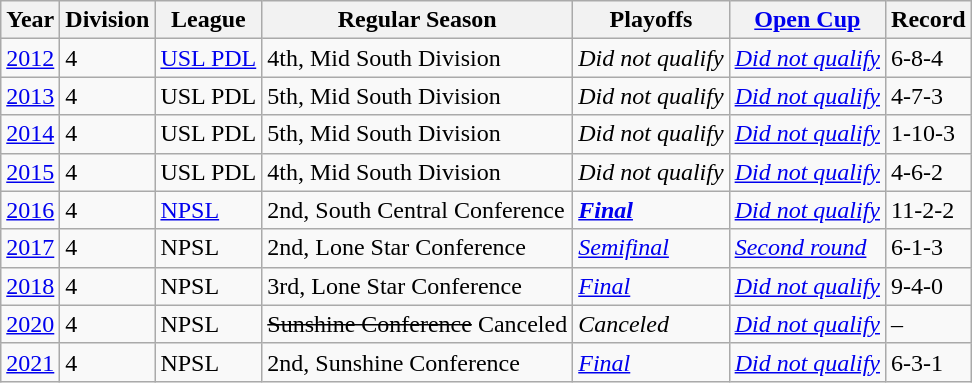<table class="wikitable">
<tr>
<th>Year</th>
<th>Division</th>
<th>League</th>
<th>Regular Season</th>
<th>Playoffs</th>
<th><a href='#'>Open Cup</a></th>
<th>Record</th>
</tr>
<tr>
<td><a href='#'>2012</a></td>
<td>4</td>
<td><a href='#'>USL PDL</a></td>
<td>4th, Mid South Division</td>
<td><em>Did not qualify</em></td>
<td><em><a href='#'>Did not qualify</a></em></td>
<td>6-8-4</td>
</tr>
<tr>
<td><a href='#'>2013</a></td>
<td>4</td>
<td>USL PDL</td>
<td>5th, Mid South Division</td>
<td><em>Did not qualify</em></td>
<td><em><a href='#'>Did not qualify</a></em></td>
<td>4-7-3</td>
</tr>
<tr>
<td><a href='#'>2014</a></td>
<td>4</td>
<td>USL PDL</td>
<td>5th, Mid South Division</td>
<td><em>Did not qualify</em></td>
<td><em><a href='#'>Did not qualify</a></em></td>
<td>1-10-3</td>
</tr>
<tr>
<td><a href='#'>2015</a></td>
<td>4</td>
<td>USL PDL</td>
<td>4th, Mid South Division</td>
<td><em>Did not qualify</em></td>
<td><em><a href='#'>Did not qualify</a></em></td>
<td>4-6-2</td>
</tr>
<tr>
<td><a href='#'>2016</a></td>
<td>4</td>
<td><a href='#'>NPSL</a></td>
<td>2nd, South Central Conference</td>
<td><strong><em><a href='#'>Final</a></em></strong></td>
<td><em><a href='#'>Did not qualify</a></em></td>
<td>11-2-2</td>
</tr>
<tr>
<td><a href='#'>2017</a></td>
<td>4</td>
<td>NPSL</td>
<td>2nd, Lone Star Conference</td>
<td><em><a href='#'>Semifinal</a></em></td>
<td><em><a href='#'>Second round</a></em></td>
<td>6-1-3</td>
</tr>
<tr>
<td><a href='#'>2018</a></td>
<td>4</td>
<td>NPSL</td>
<td>3rd, Lone Star Conference</td>
<td><em><a href='#'>Final</a></em></td>
<td><em><a href='#'>Did not qualify</a></em></td>
<td>9-4-0</td>
</tr>
<tr>
<td><a href='#'>2020</a></td>
<td>4</td>
<td>NPSL</td>
<td><s>Sunshine Conference</s> Canceled</td>
<td><em>Canceled</em></td>
<td><em><a href='#'>Did not qualify</a></em></td>
<td>–</td>
</tr>
<tr>
<td><a href='#'>2021</a></td>
<td>4</td>
<td>NPSL</td>
<td>2nd, Sunshine Conference</td>
<td><em><a href='#'>Final</a></em></td>
<td><em><a href='#'>Did not qualify</a></em></td>
<td>6-3-1</td>
</tr>
</table>
